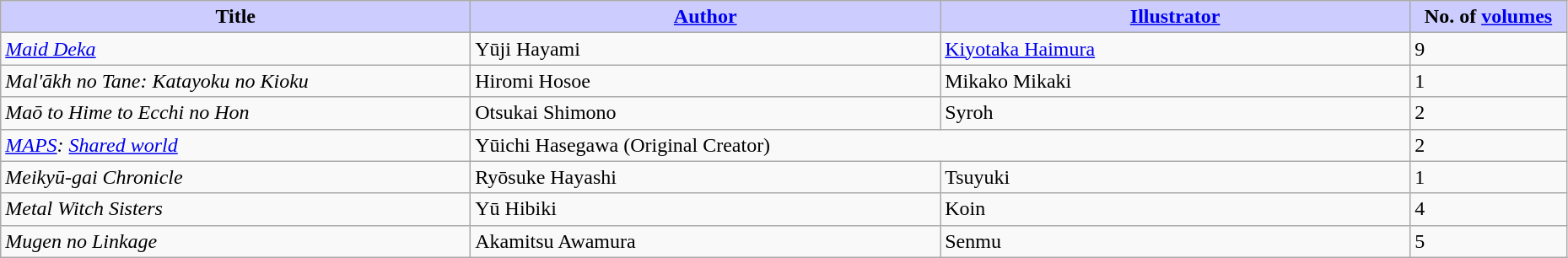<table class="wikitable" style="width: 98%;">
<tr>
<th width=30% style="background:#ccf;">Title</th>
<th width=30% style="background:#ccf;"><a href='#'>Author</a></th>
<th width=30% style="background:#ccf;"><a href='#'>Illustrator</a></th>
<th width=10% style="background:#ccf;">No. of <a href='#'>volumes</a></th>
</tr>
<tr>
<td><em><a href='#'>Maid Deka</a></em></td>
<td>Yūji Hayami</td>
<td><a href='#'>Kiyotaka Haimura</a></td>
<td>9</td>
</tr>
<tr>
<td><em>Mal'ākh no Tane: Katayoku no Kioku</em></td>
<td>Hiromi Hosoe</td>
<td>Mikako Mikaki</td>
<td>1</td>
</tr>
<tr>
<td><em>Maō to Hime to Ecchi no Hon</em></td>
<td>Otsukai Shimono</td>
<td>Syroh</td>
<td>2</td>
</tr>
<tr>
<td><em><a href='#'>MAPS</a>: <a href='#'>Shared world</a></em></td>
<td colspan="2">Yūichi Hasegawa (Original Creator)</td>
<td>2</td>
</tr>
<tr>
<td><em>Meikyū-gai Chronicle</em></td>
<td>Ryōsuke Hayashi</td>
<td>Tsuyuki</td>
<td>1</td>
</tr>
<tr>
<td><em>Metal Witch Sisters</em></td>
<td>Yū Hibiki</td>
<td>Koin</td>
<td>4</td>
</tr>
<tr>
<td><em>Mugen no Linkage</em></td>
<td>Akamitsu Awamura</td>
<td>Senmu</td>
<td>5</td>
</tr>
</table>
